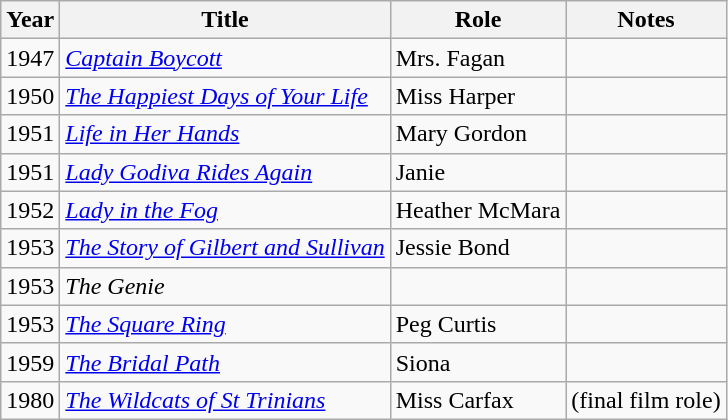<table class="wikitable">
<tr>
<th>Year</th>
<th>Title</th>
<th>Role</th>
<th>Notes</th>
</tr>
<tr>
<td>1947</td>
<td><em><a href='#'>Captain Boycott</a></em></td>
<td>Mrs. Fagan</td>
<td></td>
</tr>
<tr>
<td>1950</td>
<td><em><a href='#'>The Happiest Days of Your Life</a></em></td>
<td>Miss Harper</td>
<td></td>
</tr>
<tr>
<td>1951</td>
<td><em><a href='#'>Life in Her Hands</a></em></td>
<td>Mary Gordon</td>
<td></td>
</tr>
<tr>
<td>1951</td>
<td><em><a href='#'>Lady Godiva Rides Again</a></em></td>
<td>Janie</td>
<td></td>
</tr>
<tr>
<td>1952</td>
<td><em><a href='#'>Lady in the Fog</a></em></td>
<td>Heather McMara</td>
<td></td>
</tr>
<tr>
<td>1953</td>
<td><em><a href='#'>The Story of Gilbert and Sullivan</a></em></td>
<td>Jessie Bond</td>
<td></td>
</tr>
<tr>
<td>1953</td>
<td><em>The Genie</em></td>
<td></td>
<td></td>
</tr>
<tr>
<td>1953</td>
<td><em><a href='#'>The Square Ring</a></em></td>
<td>Peg Curtis</td>
<td></td>
</tr>
<tr>
<td>1959</td>
<td><em><a href='#'>The Bridal Path</a></em></td>
<td>Siona</td>
<td></td>
</tr>
<tr>
<td>1980</td>
<td><em><a href='#'>The Wildcats of St Trinians</a></em></td>
<td>Miss Carfax</td>
<td>(final film role)</td>
</tr>
</table>
